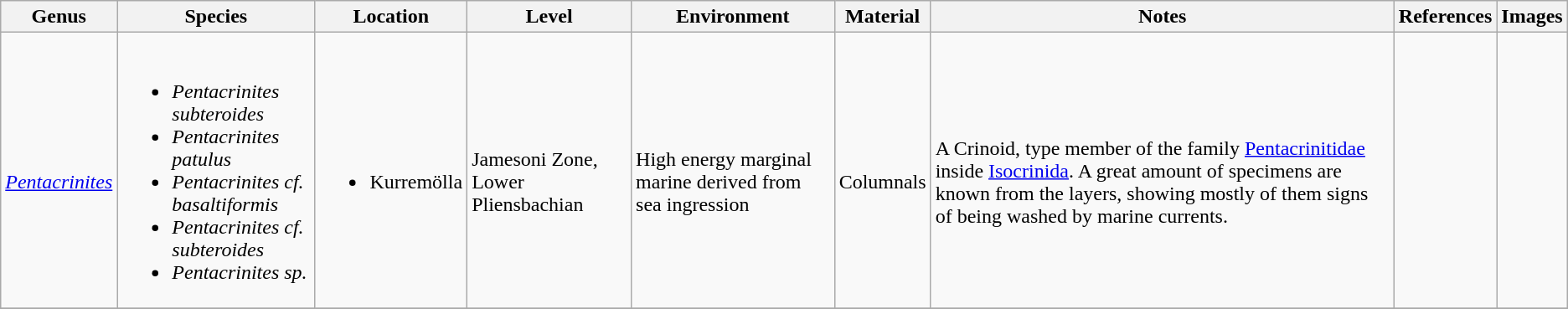<table class = "wikitable">
<tr>
<th>Genus</th>
<th>Species</th>
<th>Location</th>
<th>Level</th>
<th>Environment</th>
<th>Material</th>
<th>Notes</th>
<th>References</th>
<th>Images</th>
</tr>
<tr>
<td><br><em><a href='#'>Pentacrinites</a></em></td>
<td><br><ul><li><em>Pentacrinites subteroides</em></li><li><em>Pentacrinites patulus</em></li><li><em>Pentacrinites cf. basaltiformis</em></li><li><em>Pentacrinites cf. subteroides</em></li><li><em>Pentacrinites sp.</em></li></ul></td>
<td><br><ul><li>Kurremölla</li></ul></td>
<td><br>Jamesoni Zone, Lower Pliensbachian</td>
<td><br>High energy marginal marine derived from sea ingression</td>
<td><br>Columnals</td>
<td><br>A Crinoid, type member of the family <a href='#'>Pentacrinitidae</a> inside <a href='#'>Isocrinida</a>. A great amount of specimens are known from the layers, showing mostly of them signs of being washed by marine currents.</td>
<td><br></td>
<td><br></td>
</tr>
<tr>
</tr>
</table>
